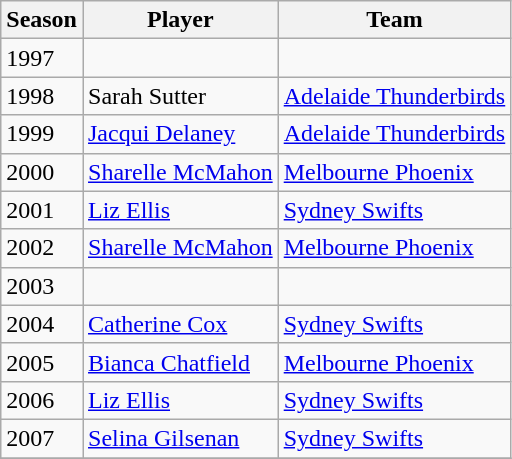<table class="wikitable collapsible">
<tr>
<th>Season</th>
<th>Player</th>
<th>Team</th>
</tr>
<tr>
<td>1997</td>
<td></td>
<td></td>
</tr>
<tr>
<td>1998</td>
<td>Sarah Sutter</td>
<td><a href='#'>Adelaide Thunderbirds</a></td>
</tr>
<tr>
<td>1999</td>
<td><a href='#'>Jacqui Delaney</a></td>
<td><a href='#'>Adelaide Thunderbirds</a></td>
</tr>
<tr>
<td>2000</td>
<td><a href='#'>Sharelle McMahon</a></td>
<td><a href='#'>Melbourne Phoenix</a></td>
</tr>
<tr>
<td>2001</td>
<td><a href='#'>Liz Ellis</a></td>
<td><a href='#'>Sydney Swifts</a></td>
</tr>
<tr>
<td>2002</td>
<td><a href='#'>Sharelle McMahon</a></td>
<td><a href='#'>Melbourne Phoenix</a></td>
</tr>
<tr>
<td>2003</td>
<td></td>
<td></td>
</tr>
<tr>
<td>2004</td>
<td><a href='#'>Catherine Cox</a></td>
<td><a href='#'>Sydney Swifts</a></td>
</tr>
<tr>
<td>2005</td>
<td><a href='#'>Bianca Chatfield</a></td>
<td><a href='#'>Melbourne Phoenix</a></td>
</tr>
<tr>
<td>2006</td>
<td><a href='#'>Liz Ellis</a></td>
<td><a href='#'>Sydney Swifts</a></td>
</tr>
<tr>
<td>2007</td>
<td><a href='#'>Selina Gilsenan</a></td>
<td><a href='#'>Sydney Swifts</a></td>
</tr>
<tr>
</tr>
</table>
